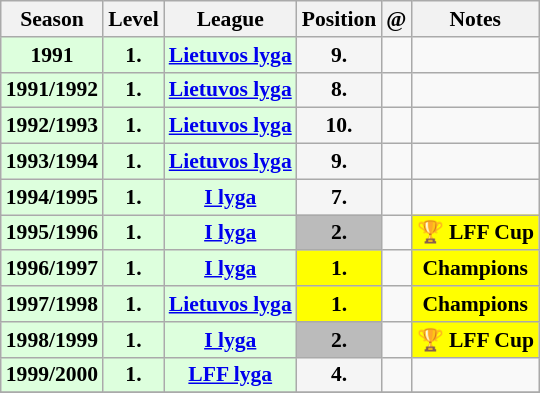<table class="wikitable" style="font-size:90%;">
<tr>
<th>Season</th>
<th>Level</th>
<th>League</th>
<th>Position</th>
<th>@</th>
<th>Notes</th>
</tr>
<tr>
<td bgcolor="#ddffdd" style="text-align:center;"><strong>1991</strong></td>
<td bgcolor="#ddffdd" style="text-align:center;"><strong>1.</strong></td>
<td bgcolor="#ddffdd" style="text-align:center;"><strong><a href='#'>Lietuvos lyga</a></strong></td>
<td bgcolor="#F5F5F5" style="text-align:center;"><strong>9.</strong></td>
<td></td>
<td></td>
</tr>
<tr>
<td bgcolor="#ddffdd" style="text-align:center;"><strong>1991/1992</strong></td>
<td bgcolor="#ddffdd" style="text-align:center;"><strong>1.</strong></td>
<td bgcolor="#ddffdd" style="text-align:center;"><strong><a href='#'>Lietuvos lyga</a></strong></td>
<td bgcolor="#F5F5F5" style="text-align:center;"><strong>8.</strong></td>
<td></td>
<td></td>
</tr>
<tr>
<td bgcolor="#ddffdd" style="text-align:center;"><strong>1992/1993</strong></td>
<td bgcolor="#ddffdd" style="text-align:center;"><strong>1.</strong></td>
<td bgcolor="#ddffdd" style="text-align:center;"><strong><a href='#'>Lietuvos lyga</a></strong></td>
<td bgcolor="#F5F5F5" style="text-align:center;"><strong>10.</strong></td>
<td></td>
<td></td>
</tr>
<tr>
<td bgcolor="#ddffdd" style="text-align:center;"><strong>1993/1994</strong></td>
<td bgcolor="#ddffdd" style="text-align:center;"><strong>1.</strong></td>
<td bgcolor="#ddffdd" style="text-align:center;"><strong><a href='#'>Lietuvos lyga</a></strong></td>
<td bgcolor="#F5F5F5" style="text-align:center;"><strong>9.</strong></td>
<td></td>
<td></td>
</tr>
<tr>
<td bgcolor="#ddffdd" style="text-align:center;"><strong>1994/1995</strong></td>
<td bgcolor="#ddffdd" style="text-align:center;"><strong>1.</strong></td>
<td bgcolor="#ddffdd" style="text-align:center;"><strong><a href='#'>I lyga</a></strong></td>
<td bgcolor="#F5F5F5" style="text-align:center;"><strong>7.</strong></td>
<td></td>
<td></td>
</tr>
<tr>
<td bgcolor="#ddffdd" style="text-align:center;"><strong>1995/1996</strong></td>
<td bgcolor="#ddffdd" style="text-align:center;"><strong>1.</strong></td>
<td bgcolor="#ddffdd" style="text-align:center;"><strong><a href='#'>I lyga</a></strong></td>
<td bgcolor="#bbbbbb" style="text-align:center;"><strong>2.</strong></td>
<td></td>
<td bgcolor="#FFFF00" style="text-align:center;">🏆 <strong>LFF Cup</strong></td>
</tr>
<tr>
<td bgcolor="#ddffdd" style="text-align:center;"><strong>1996/1997</strong></td>
<td bgcolor="#ddffdd" style="text-align:center;"><strong>1.</strong></td>
<td bgcolor="#ddffdd" style="text-align:center;"><strong><a href='#'>I lyga</a></strong></td>
<td bgcolor="#FFFF00" style="text-align:center;"><strong>1.</strong></td>
<td></td>
<td bgcolor="#FFFF00" style="text-align:center;"> <strong>Champions</strong></td>
</tr>
<tr>
<td bgcolor="#ddffdd" style="text-align:center;"><strong>1997/1998</strong></td>
<td bgcolor="#ddffdd" style="text-align:center;"><strong>1.</strong></td>
<td bgcolor="#ddffdd" style="text-align:center;"><strong><a href='#'>Lietuvos lyga</a></strong></td>
<td bgcolor="#FFFF00" style="text-align:center;"><strong>1.</strong></td>
<td></td>
<td bgcolor="#FFFF00" style="text-align:center;"> <strong>Champions</strong></td>
</tr>
<tr>
<td bgcolor="#ddffdd" style="text-align:center;"><strong>1998/1999</strong></td>
<td bgcolor="#ddffdd" style="text-align:center;"><strong>1.</strong></td>
<td bgcolor="#ddffdd" style="text-align:center;"><strong><a href='#'>I lyga</a></strong></td>
<td bgcolor="#bbbbbb" style="text-align:center;"><strong>2.</strong></td>
<td></td>
<td bgcolor="#FFFF00" style="text-align:center;">🏆 <strong>LFF Cup</strong></td>
</tr>
<tr>
<td bgcolor="#ddffdd" style="text-align:center;"><strong>1999/2000</strong></td>
<td bgcolor="#ddffdd" style="text-align:center;"><strong>1.</strong></td>
<td bgcolor="#ddffdd" style="text-align:center;"><strong><a href='#'>LFF lyga</a></strong></td>
<td bgcolor="#F5F5F5" style="text-align:center;"><strong>4.</strong></td>
<td></td>
<td></td>
</tr>
<tr>
</tr>
</table>
